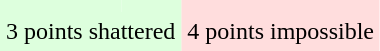<table border="0" cellpadding="4" cellspacing="0">
<tr style="text-align:center;">
<td style="background:#dfd;"></td>
<td style="background:#dfd;"></td>
<td style="background:#dfd;"></td>
<td style="background:#fdd;"></td>
</tr>
<tr style="text-align:center;">
<td colspan="3"  style="background:#dfd;">3 points shattered</td>
<td style="background:#fdd;">4 points impossible</td>
</tr>
</table>
